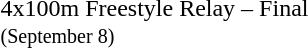<table>
<tr>
<td>4x100m Freestyle Relay – Final <br> <small>(September 8)</small></td>
<td></td>
<td></td>
<td></td>
</tr>
</table>
